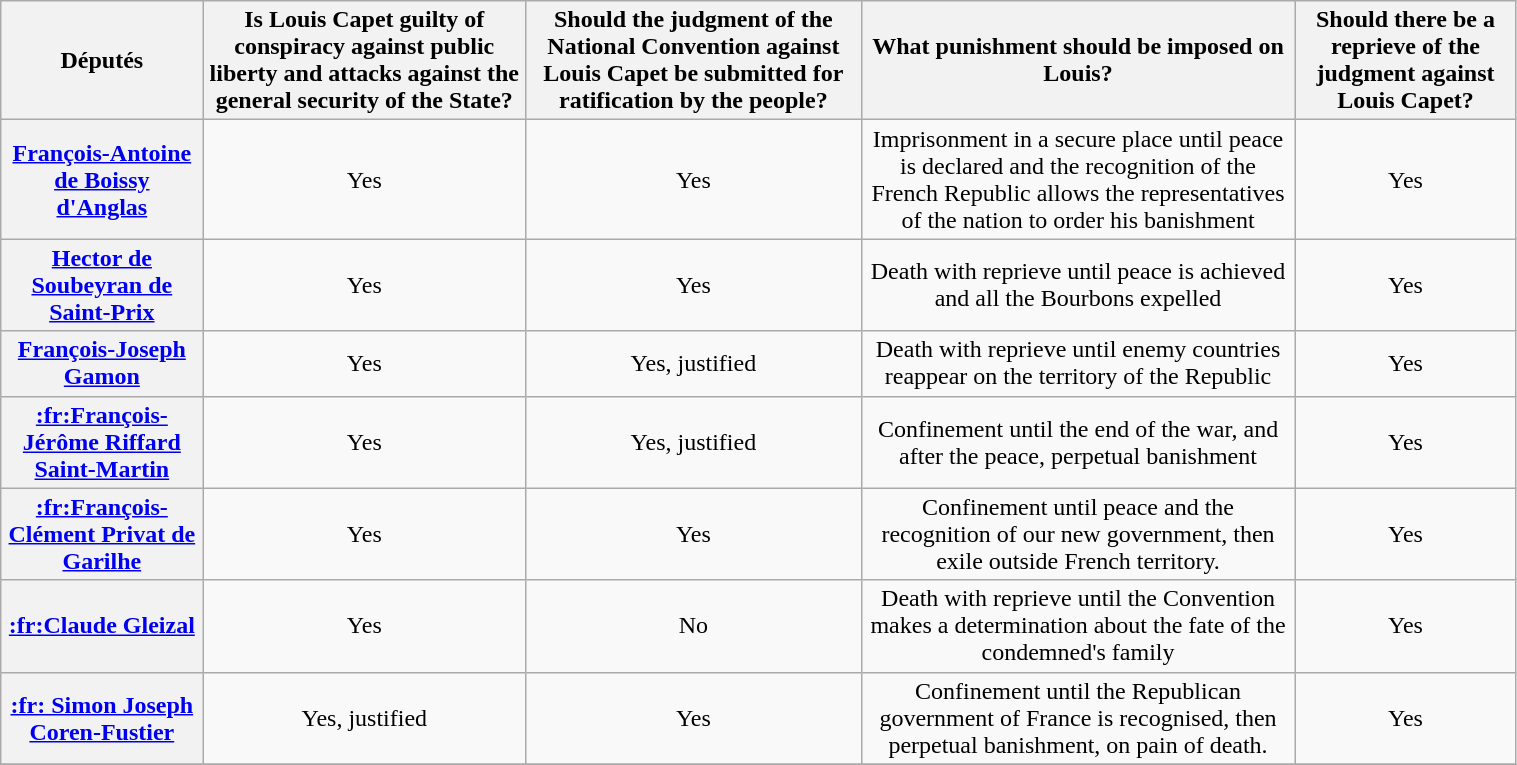<table class="wikitable sortable" style="text-align:center; width:80%;">
<tr>
<th scope=col>Députés</th>
<th scope=col>Is Louis Capet guilty of conspiracy against public liberty and attacks against the general security of the State?</th>
<th scope=col>Should the judgment of the National Convention against Louis Capet be submitted for ratification by the people?</th>
<th scope=col>What punishment should be imposed on Louis?</th>
<th scope=col>Should there be a reprieve of the judgment against Louis Capet?</th>
</tr>
<tr>
<th scope=row><a href='#'>François-Antoine de Boissy d'Anglas</a></th>
<td>Yes</td>
<td>Yes</td>
<td>Imprisonment in a secure place until peace is declared and the recognition of the French Republic allows the representatives of the nation to order his banishment</td>
<td>Yes</td>
</tr>
<tr>
<th scope=row><a href='#'>Hector de Soubeyran de Saint-Prix</a></th>
<td>Yes</td>
<td>Yes</td>
<td>Death with reprieve until peace is achieved and all the Bourbons expelled</td>
<td>Yes</td>
</tr>
<tr>
<th scope=row><a href='#'>François-Joseph Gamon</a></th>
<td>Yes</td>
<td>Yes, justified</td>
<td>Death with reprieve until enemy countries reappear on the territory of the Republic</td>
<td>Yes</td>
</tr>
<tr>
<th scope=row><a href='#'>:fr:François-Jérôme Riffard Saint-Martin</a></th>
<td>Yes</td>
<td>Yes, justified</td>
<td>Confinement until the end of the war, and after the peace, perpetual banishment</td>
<td>Yes</td>
</tr>
<tr>
<th scope=row><a href='#'>:fr:François-Clément Privat de Garilhe</a></th>
<td>Yes</td>
<td>Yes</td>
<td>Confinement until peace and the recognition of our new government, then exile outside French territory.</td>
<td>Yes</td>
</tr>
<tr>
<th scope=row><a href='#'>:fr:Claude Gleizal</a></th>
<td>Yes</td>
<td>No</td>
<td>Death with reprieve until the Convention makes a determination about the fate of the condemned's family</td>
<td>Yes</td>
</tr>
<tr>
<th scope=row><a href='#'>:fr: Simon Joseph Coren-Fustier</a></th>
<td>Yes, justified</td>
<td>Yes</td>
<td>Confinement until the Republican government of France is recognised, then perpetual banishment, on pain of death.</td>
<td>Yes</td>
</tr>
<tr>
</tr>
</table>
